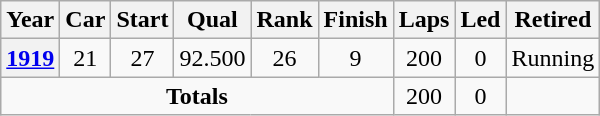<table class="wikitable" style="text-align:center">
<tr>
<th>Year</th>
<th>Car</th>
<th>Start</th>
<th>Qual</th>
<th>Rank</th>
<th>Finish</th>
<th>Laps</th>
<th>Led</th>
<th>Retired</th>
</tr>
<tr>
<th><a href='#'>1919</a></th>
<td>21</td>
<td>27</td>
<td>92.500</td>
<td>26</td>
<td>9</td>
<td>200</td>
<td>0</td>
<td>Running</td>
</tr>
<tr>
<td colspan=6><strong>Totals</strong></td>
<td>200</td>
<td>0</td>
<td></td>
</tr>
</table>
